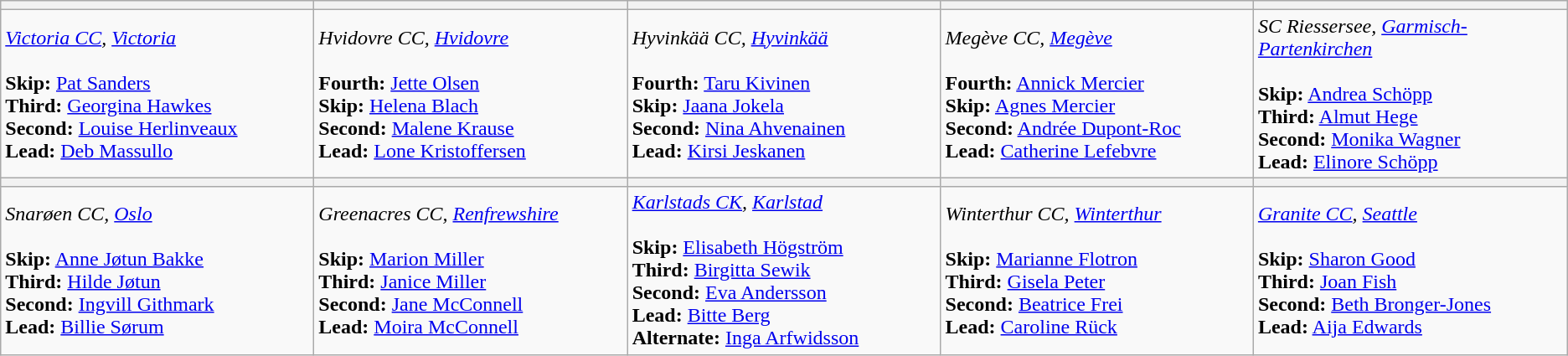<table class="wikitable">
<tr>
<th bgcolor="#efefef" width="250"></th>
<th bgcolor="#efefef" width="250"></th>
<th bgcolor="#efefef" width="250"></th>
<th bgcolor="#efefef" width="250"></th>
<th bgcolor="#efefef" width="250"></th>
</tr>
<tr>
<td><em><a href='#'>Victoria CC</a>, <a href='#'>Victoria</a></em> <br><br><strong>Skip:</strong> <a href='#'>Pat Sanders</a> <br>
<strong>Third:</strong> <a href='#'>Georgina Hawkes</a> <br>
<strong>Second:</strong> <a href='#'>Louise Herlinveaux</a> <br>
<strong>Lead:</strong> <a href='#'>Deb Massullo</a></td>
<td><em>Hvidovre CC, <a href='#'>Hvidovre</a></em> <br><br><strong>Fourth:</strong> <a href='#'>Jette Olsen</a> <br>
<strong>Skip:</strong> <a href='#'>Helena Blach</a> <br>
<strong>Second:</strong> <a href='#'>Malene Krause</a> <br>
<strong>Lead:</strong> <a href='#'>Lone Kristoffersen</a></td>
<td><em>Hyvinkää CC, <a href='#'>Hyvinkää</a></em> <br><br><strong>Fourth:</strong> <a href='#'>Taru Kivinen</a> <br>
<strong>Skip:</strong> <a href='#'>Jaana Jokela</a> <br>
<strong>Second:</strong> <a href='#'>Nina Ahvenainen</a> <br>
<strong>Lead:</strong> <a href='#'>Kirsi Jeskanen</a></td>
<td><em>Megève CC, <a href='#'>Megève</a></em> <br><br><strong>Fourth:</strong> <a href='#'>Annick Mercier</a> <br>
<strong>Skip:</strong> <a href='#'>Agnes Mercier</a> <br>
<strong>Second:</strong> <a href='#'>Andrée Dupont-Roc</a><br>
<strong>Lead:</strong> <a href='#'>Catherine Lefebvre</a></td>
<td><em>SC Riessersee, <a href='#'>Garmisch-Partenkirchen</a></em> <br><br><strong>Skip:</strong> <a href='#'>Andrea Schöpp</a> <br>
<strong>Third:</strong> <a href='#'>Almut Hege</a> <br>
<strong>Second:</strong> <a href='#'>Monika Wagner</a> <br>
<strong>Lead:</strong> <a href='#'>Elinore Schöpp</a></td>
</tr>
<tr>
<th bgcolor="#efefef" width="250"></th>
<th bgcolor="#efefef" width="250"></th>
<th bgcolor="#efefef" width="250"></th>
<th bgcolor="#efefef" width="250"></th>
<th bgcolor="#efefef" width="250"></th>
</tr>
<tr>
<td><em>Snarøen CC, <a href='#'>Oslo</a></em> <br><br><strong>Skip:</strong> <a href='#'>Anne Jøtun Bakke</a> <br>
<strong>Third:</strong> <a href='#'>Hilde Jøtun</a> <br>
<strong>Second:</strong> <a href='#'>Ingvill Githmark</a> <br>
<strong>Lead:</strong> <a href='#'>Billie Sørum</a></td>
<td><em>Greenacres CC, <a href='#'>Renfrewshire</a></em> <br><br><strong>Skip:</strong> <a href='#'>Marion Miller</a> <br>
<strong>Third:</strong> <a href='#'>Janice Miller</a> <br>
<strong>Second:</strong> <a href='#'>Jane McConnell</a> <br>
<strong>Lead:</strong> <a href='#'>Moira McConnell</a></td>
<td><em><a href='#'>Karlstads CK</a>, <a href='#'>Karlstad</a></em> <br><br><strong>Skip:</strong>   <a href='#'>Elisabeth Högström</a><br>
<strong>Third:</strong>   <a href='#'>Birgitta Sewik</a><br>
<strong>Second:</strong>   <a href='#'>Eva Andersson</a><br>
<strong>Lead:</strong>   <a href='#'>Bitte Berg</a><br>
<strong>Alternate:</strong> <a href='#'>Inga Arfwidsson</a></td>
<td><em>Winterthur CC, <a href='#'>Winterthur</a></em> <br><br><strong>Skip:</strong> <a href='#'>Marianne Flotron</a> <br>
<strong>Third:</strong> <a href='#'>Gisela Peter</a> <br>
<strong>Second:</strong> <a href='#'>Beatrice Frei</a> <br>
<strong>Lead:</strong> <a href='#'>Caroline Rück</a></td>
<td><em><a href='#'>Granite CC</a>, <a href='#'>Seattle</a></em><br><br><strong>Skip:</strong> <a href='#'>Sharon Good</a> <br>
<strong>Third:</strong> <a href='#'>Joan Fish</a> <br>
<strong>Second:</strong> <a href='#'>Beth Bronger-Jones</a> <br>
<strong>Lead:</strong> <a href='#'>Aija Edwards</a></td>
</tr>
</table>
